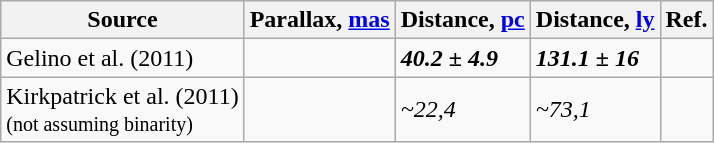<table class="wikitable">
<tr>
<th>Source</th>
<th>Parallax, <a href='#'>mas</a></th>
<th>Distance, <a href='#'>pc</a></th>
<th>Distance, <a href='#'>ly</a></th>
<th>Ref.</th>
</tr>
<tr>
<td>Gelino et al. (2011)</td>
<td></td>
<td><strong><em>40.2 ± 4.9</em></strong></td>
<td><strong><em>131.1 ± 16</em></strong></td>
<td></td>
</tr>
<tr>
<td>Kirkpatrick et al. (2011)<br><small>(not assuming binarity)</small></td>
<td></td>
<td><em>~22,4</em></td>
<td><em>~73,1</em></td>
<td></td>
</tr>
</table>
